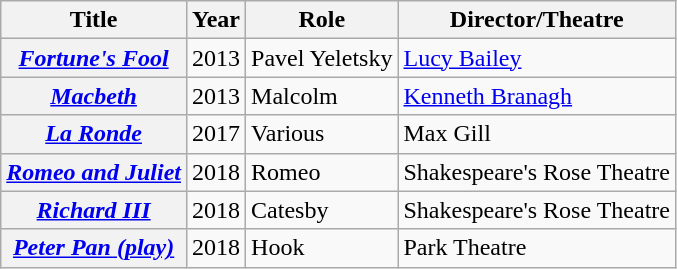<table class="wikitable sortable plainrowheaders">
<tr>
<th>Title</th>
<th>Year</th>
<th>Role</th>
<th class="unsortable">Director/Theatre</th>
</tr>
<tr>
<th scope="row"><em><a href='#'>Fortune's Fool</a></em></th>
<td align="center">2013</td>
<td>Pavel Yeletsky</td>
<td><a href='#'>Lucy Bailey</a></td>
</tr>
<tr>
<th scope="row"><em><a href='#'>Macbeth</a></em></th>
<td align="center">2013</td>
<td>Malcolm</td>
<td><a href='#'>Kenneth Branagh</a></td>
</tr>
<tr>
<th scope="row"><em><a href='#'>La Ronde</a></em></th>
<td align="center">2017</td>
<td>Various</td>
<td>Max Gill</td>
</tr>
<tr>
<th scope="row"><em><a href='#'>Romeo and Juliet</a></em></th>
<td align="centre">2018</td>
<td>Romeo</td>
<td>Shakespeare's Rose Theatre</td>
</tr>
<tr>
<th scope="row"><em><a href='#'>Richard III</a></em></th>
<td align="centre">2018</td>
<td>Catesby</td>
<td>Shakespeare's Rose Theatre</td>
</tr>
<tr>
<th scope="row"><em><a href='#'>Peter Pan (play)</a></em></th>
<td align="centre">2018</td>
<td>Hook</td>
<td>Park Theatre</td>
</tr>
</table>
